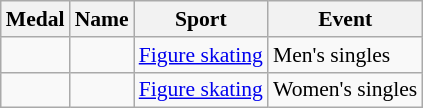<table class="wikitable sortable" style="font-size:90%">
<tr>
<th>Medal</th>
<th>Name</th>
<th>Sport</th>
<th>Event</th>
</tr>
<tr>
<td></td>
<td></td>
<td><a href='#'>Figure skating</a></td>
<td>Men's singles</td>
</tr>
<tr>
<td></td>
<td></td>
<td><a href='#'>Figure skating</a></td>
<td>Women's singles</td>
</tr>
</table>
